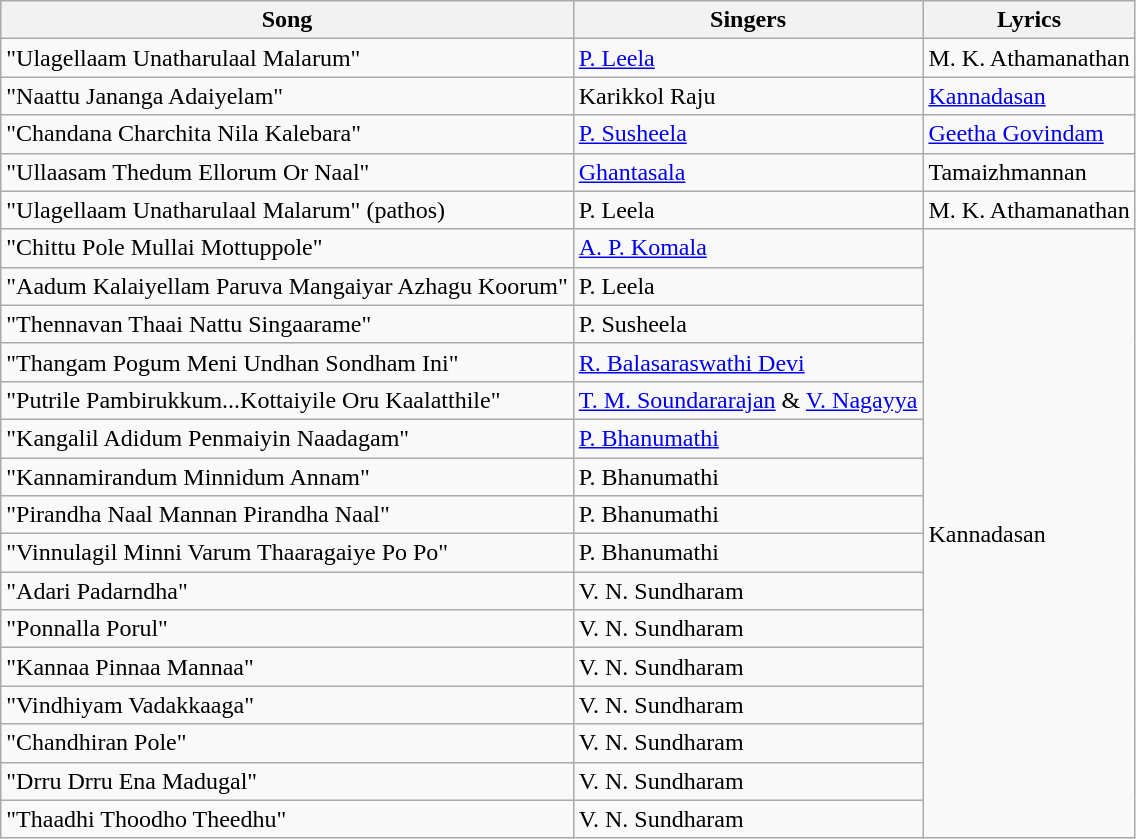<table class="wikitable" style="font-size:100%;">
<tr>
<th>Song</th>
<th>Singers</th>
<th>Lyrics</th>
</tr>
<tr>
<td>"Ulagellaam Unatharulaal Malarum"</td>
<td><a href='#'>P. Leela</a></td>
<td>M. K. Athamanathan</td>
</tr>
<tr>
<td>"Naattu Jananga Adaiyelam"</td>
<td>Karikkol Raju</td>
<td><a href='#'>Kannadasan</a></td>
</tr>
<tr>
<td>"Chandana Charchita Nila Kalebara"</td>
<td><a href='#'>P. Susheela</a></td>
<td><a href='#'>Geetha Govindam</a></td>
</tr>
<tr>
<td>"Ullaasam Thedum Ellorum Or Naal"</td>
<td><a href='#'>Ghantasala</a></td>
<td>Tamaizhmannan</td>
</tr>
<tr>
<td>"Ulagellaam Unatharulaal Malarum" (pathos)</td>
<td>P. Leela</td>
<td>M. K. Athamanathan</td>
</tr>
<tr>
<td>"Chittu Pole Mullai Mottuppole"</td>
<td><a href='#'>A. P. Komala</a></td>
<td rowspan=16>Kannadasan</td>
</tr>
<tr>
<td>"Aadum Kalaiyellam Paruva Mangaiyar Azhagu Koorum"</td>
<td>P. Leela</td>
</tr>
<tr>
<td>"Thennavan Thaai Nattu Singaarame"</td>
<td>P. Susheela</td>
</tr>
<tr>
<td>"Thangam Pogum Meni Undhan Sondham Ini"</td>
<td><a href='#'>R. Balasaraswathi Devi</a></td>
</tr>
<tr>
<td>"Putrile Pambirukkum...Kottaiyile Oru Kaalatthile"</td>
<td><a href='#'>T. M. Soundararajan</a> & <a href='#'>V. Nagayya</a></td>
</tr>
<tr>
<td>"Kangalil Adidum Penmaiyin Naadagam"</td>
<td><a href='#'>P. Bhanumathi</a></td>
</tr>
<tr>
<td>"Kannamirandum Minnidum Annam"</td>
<td>P. Bhanumathi</td>
</tr>
<tr>
<td>"Pirandha Naal Mannan Pirandha Naal"</td>
<td>P. Bhanumathi</td>
</tr>
<tr>
<td>"Vinnulagil Minni Varum Thaaragaiye Po Po"</td>
<td>P. Bhanumathi</td>
</tr>
<tr>
<td>"Adari Padarndha"</td>
<td>V. N. Sundharam</td>
</tr>
<tr>
<td>"Ponnalla Porul"</td>
<td>V. N. Sundharam</td>
</tr>
<tr>
<td>"Kannaa Pinnaa Mannaa"</td>
<td>V. N. Sundharam</td>
</tr>
<tr>
<td>"Vindhiyam Vadakkaaga"</td>
<td>V. N. Sundharam</td>
</tr>
<tr>
<td>"Chandhiran Pole"</td>
<td>V. N. Sundharam</td>
</tr>
<tr>
<td>"Drru Drru Ena Madugal"</td>
<td>V. N. Sundharam</td>
</tr>
<tr>
<td>"Thaadhi Thoodho Theedhu"</td>
<td>V. N. Sundharam</td>
</tr>
</table>
